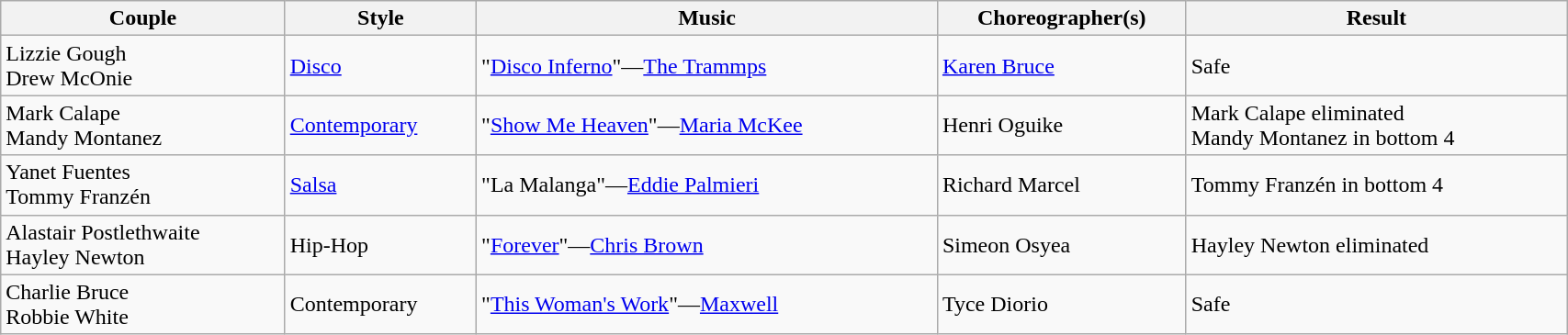<table class="wikitable" style="width:90%;">
<tr>
<th>Couple</th>
<th>Style</th>
<th>Music</th>
<th>Choreographer(s)</th>
<th>Result</th>
</tr>
<tr>
<td>Lizzie Gough<br>Drew McOnie</td>
<td><a href='#'>Disco</a></td>
<td>"<a href='#'>Disco Inferno</a>"—<a href='#'>The Trammps</a></td>
<td><a href='#'>Karen Bruce</a></td>
<td>Safe</td>
</tr>
<tr>
<td>Mark Calape<br>Mandy Montanez</td>
<td><a href='#'>Contemporary</a></td>
<td>"<a href='#'>Show Me Heaven</a>"—<a href='#'>Maria McKee</a></td>
<td>Henri Oguike</td>
<td>Mark Calape eliminated<br>Mandy Montanez in bottom 4</td>
</tr>
<tr>
<td>Yanet Fuentes<br>Tommy Franzén</td>
<td><a href='#'>Salsa</a></td>
<td>"La Malanga"—<a href='#'>Eddie Palmieri</a></td>
<td>Richard Marcel</td>
<td>Tommy Franzén in bottom 4</td>
</tr>
<tr>
<td>Alastair Postlethwaite<br>Hayley Newton</td>
<td>Hip-Hop</td>
<td>"<a href='#'>Forever</a>"—<a href='#'>Chris Brown</a></td>
<td>Simeon Osyea</td>
<td>Hayley Newton eliminated</td>
</tr>
<tr>
<td>Charlie Bruce<br>Robbie White</td>
<td>Contemporary</td>
<td>"<a href='#'>This Woman's Work</a>"—<a href='#'>Maxwell</a></td>
<td>Tyce Diorio</td>
<td>Safe</td>
</tr>
</table>
